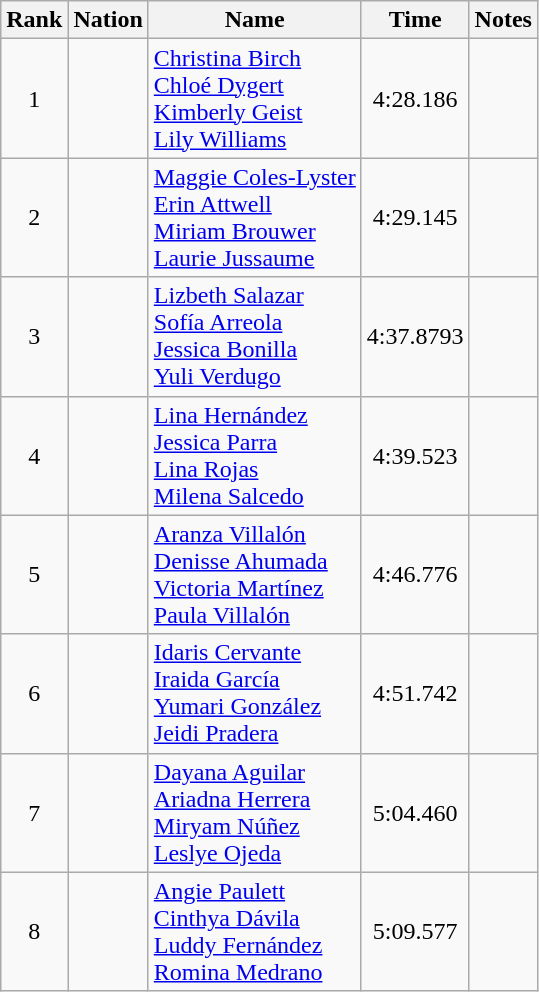<table class="wikitable sortable" style="text-align:center">
<tr>
<th>Rank</th>
<th>Nation</th>
<th>Name</th>
<th>Time</th>
<th>Notes</th>
</tr>
<tr>
<td>1</td>
<td align=left></td>
<td align=left><a href='#'>Christina Birch</a><br><a href='#'>Chloé Dygert</a><br><a href='#'>Kimberly Geist</a><br><a href='#'>Lily Williams</a></td>
<td>4:28.186</td>
<td></td>
</tr>
<tr>
<td>2</td>
<td align=left></td>
<td align=left><a href='#'>Maggie Coles-Lyster</a><br><a href='#'>Erin Attwell</a><br><a href='#'>Miriam Brouwer</a><br><a href='#'>Laurie Jussaume</a></td>
<td>4:29.145</td>
<td></td>
</tr>
<tr>
<td>3</td>
<td align=left></td>
<td align=left><a href='#'>Lizbeth Salazar</a><br><a href='#'>Sofía Arreola</a><br><a href='#'>Jessica Bonilla</a><br><a href='#'>Yuli Verdugo</a></td>
<td>4:37.8793</td>
<td></td>
</tr>
<tr>
<td>4</td>
<td align=left></td>
<td align=left><a href='#'>Lina Hernández</a><br><a href='#'>Jessica Parra</a><br><a href='#'>Lina Rojas</a><br><a href='#'>Milena Salcedo</a></td>
<td>4:39.523</td>
<td></td>
</tr>
<tr>
<td>5</td>
<td align=left></td>
<td align=left><a href='#'>Aranza Villalón</a><br><a href='#'>Denisse Ahumada</a><br><a href='#'>Victoria Martínez</a><br><a href='#'>Paula Villalón</a></td>
<td>4:46.776</td>
<td></td>
</tr>
<tr>
<td>6</td>
<td align=left></td>
<td align=left><a href='#'>Idaris Cervante</a><br><a href='#'>Iraida García</a><br><a href='#'>Yumari González</a><br><a href='#'>Jeidi Pradera</a></td>
<td>4:51.742</td>
<td></td>
</tr>
<tr>
<td>7</td>
<td align=left></td>
<td align=left><a href='#'>Dayana Aguilar</a><br><a href='#'>Ariadna Herrera</a><br><a href='#'>Miryam Núñez</a><br><a href='#'>Leslye Ojeda</a></td>
<td>5:04.460</td>
<td></td>
</tr>
<tr>
<td>8</td>
<td align=left></td>
<td align=left><a href='#'>Angie Paulett</a><br><a href='#'>Cinthya Dávila</a><br><a href='#'>Luddy Fernández</a><br><a href='#'>Romina Medrano</a></td>
<td>5:09.577</td>
<td></td>
</tr>
</table>
